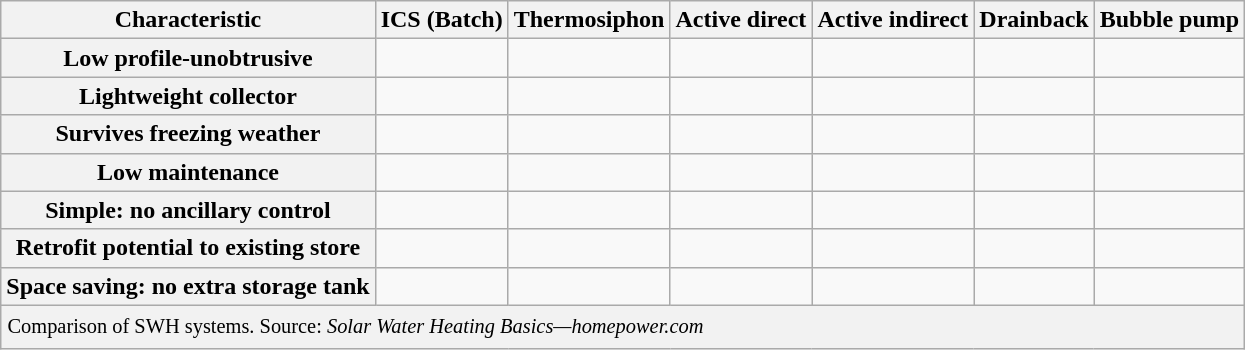<table class="wikitable" style="text-align: center;">
<tr>
<th>Characteristic</th>
<th>ICS (Batch)</th>
<th>Thermosiphon</th>
<th>Active direct</th>
<th>Active indirect</th>
<th>Drainback</th>
<th>Bubble pump</th>
</tr>
<tr>
<th>Low profile-unobtrusive</th>
<td></td>
<td></td>
<td></td>
<td></td>
<td></td>
<td></td>
</tr>
<tr>
<th>Lightweight collector</th>
<td></td>
<td></td>
<td></td>
<td></td>
<td></td>
<td></td>
</tr>
<tr>
<th>Survives freezing weather</th>
<td></td>
<td></td>
<td></td>
<td></td>
<td></td>
<td></td>
</tr>
<tr>
<th>Low maintenance</th>
<td></td>
<td></td>
<td></td>
<td></td>
<td></td>
<td></td>
</tr>
<tr>
<th>Simple: no ancillary control</th>
<td></td>
<td></td>
<td></td>
<td></td>
<td></td>
<td></td>
</tr>
<tr>
<th>Retrofit potential to existing store</th>
<td></td>
<td></td>
<td></td>
<td></td>
<td></td>
<td></td>
</tr>
<tr>
<th>Space saving: no extra storage tank</th>
<td></td>
<td></td>
<td></td>
<td></td>
<td></td>
<td></td>
</tr>
<tr>
<th colspan="7" style="font-size: 0.85em; font-weight: normal; padding: 6px 4px; text-align: left; ">Comparison of SWH systems. Source: <em>Solar Water Heating Basics—homepower.com</em></th>
</tr>
</table>
